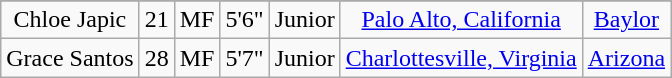<table class="wikitable sortable" style="text-align:center;" border="1">
<tr align=center>
</tr>
<tr>
<td>Chloe Japic</td>
<td>21</td>
<td>MF</td>
<td>5'6"</td>
<td>Junior</td>
<td><a href='#'>Palo Alto, California</a></td>
<td><a href='#'>Baylor</a></td>
</tr>
<tr>
<td>Grace Santos</td>
<td>28</td>
<td>MF</td>
<td>5'7"</td>
<td>Junior</td>
<td><a href='#'>Charlottesville, Virginia</a></td>
<td><a href='#'>Arizona</a></td>
</tr>
</table>
